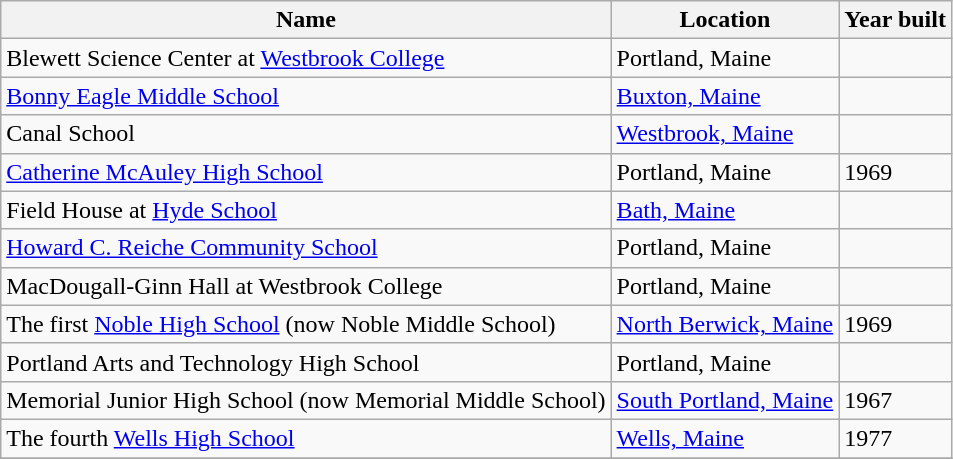<table class="wikitable">
<tr>
<th>Name</th>
<th>Location</th>
<th>Year built</th>
</tr>
<tr>
<td>Blewett Science Center at <a href='#'>Westbrook College</a></td>
<td>Portland, Maine</td>
<td></td>
</tr>
<tr>
<td><a href='#'>Bonny Eagle Middle School</a></td>
<td><a href='#'>Buxton, Maine</a></td>
<td></td>
</tr>
<tr>
<td>Canal School</td>
<td><a href='#'>Westbrook, Maine</a></td>
<td></td>
</tr>
<tr>
<td><a href='#'>Catherine McAuley High School</a></td>
<td>Portland, Maine</td>
<td>1969</td>
</tr>
<tr>
<td>Field House at <a href='#'>Hyde School</a></td>
<td><a href='#'>Bath, Maine</a></td>
<td></td>
</tr>
<tr>
<td><a href='#'>Howard C. Reiche Community School</a></td>
<td>Portland, Maine</td>
<td></td>
</tr>
<tr>
<td>MacDougall-Ginn Hall at Westbrook College</td>
<td>Portland, Maine</td>
<td></td>
</tr>
<tr>
<td>The first <a href='#'>Noble High School</a> (now Noble Middle School)</td>
<td><a href='#'>North Berwick, Maine</a></td>
<td>1969</td>
</tr>
<tr>
<td>Portland Arts and Technology High School</td>
<td>Portland, Maine</td>
<td></td>
</tr>
<tr>
<td>Memorial Junior High School (now Memorial Middle School)</td>
<td><a href='#'>South Portland, Maine</a></td>
<td>1967</td>
</tr>
<tr>
<td>The fourth <a href='#'>Wells High School</a></td>
<td><a href='#'>Wells, Maine</a></td>
<td>1977</td>
</tr>
<tr>
</tr>
</table>
